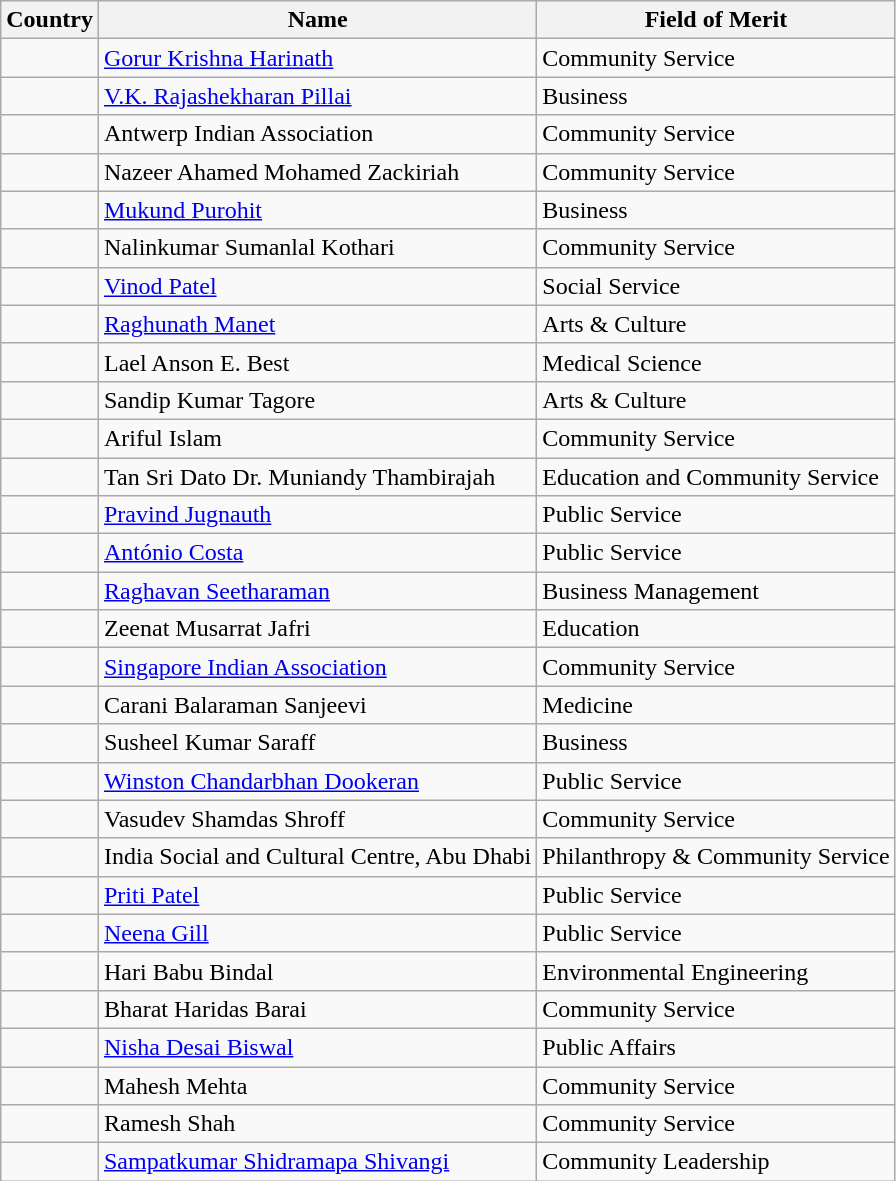<table class="wikitable sortable">
<tr>
<th>Country</th>
<th>Name</th>
<th>Field of Merit<br></th>
</tr>
<tr>
<td></td>
<td><a href='#'>Gorur Krishna Harinath</a></td>
<td>Community Service</td>
</tr>
<tr>
<td></td>
<td><a href='#'>V.K. Rajashekharan Pillai</a></td>
<td>Business</td>
</tr>
<tr>
<td></td>
<td>Antwerp Indian Association</td>
<td>Community Service</td>
</tr>
<tr>
<td></td>
<td>Nazeer Ahamed Mohamed Zackiriah</td>
<td>Community Service</td>
</tr>
<tr>
<td></td>
<td><a href='#'>Mukund Purohit</a></td>
<td>Business</td>
</tr>
<tr>
<td></td>
<td>Nalinkumar Sumanlal Kothari</td>
<td>Community Service</td>
</tr>
<tr>
<td></td>
<td><a href='#'>Vinod Patel</a></td>
<td>Social Service</td>
</tr>
<tr>
<td></td>
<td><a href='#'>Raghunath Manet</a></td>
<td>Arts & Culture</td>
</tr>
<tr>
<td></td>
<td>Lael Anson E. Best</td>
<td>Medical Science</td>
</tr>
<tr>
<td></td>
<td>Sandip Kumar Tagore  </td>
<td>Arts & Culture</td>
</tr>
<tr>
<td></td>
<td>Ariful Islam</td>
<td>Community Service</td>
</tr>
<tr>
<td></td>
<td>Tan Sri Dato Dr. Muniandy Thambirajah</td>
<td>Education and Community Service</td>
</tr>
<tr>
<td></td>
<td><a href='#'>Pravind Jugnauth</a></td>
<td>Public Service</td>
</tr>
<tr>
<td></td>
<td><a href='#'>António Costa</a></td>
<td>Public Service</td>
</tr>
<tr>
<td></td>
<td><a href='#'>Raghavan Seetharaman</a></td>
<td>Business Management</td>
</tr>
<tr>
<td></td>
<td>Zeenat Musarrat Jafri</td>
<td>Education</td>
</tr>
<tr>
<td></td>
<td><a href='#'>Singapore Indian Association</a></td>
<td>Community Service</td>
</tr>
<tr>
<td></td>
<td>Carani Balaraman Sanjeevi</td>
<td>Medicine</td>
</tr>
<tr>
<td></td>
<td>Susheel Kumar Saraff</td>
<td>Business</td>
</tr>
<tr>
<td></td>
<td><a href='#'>Winston Chandarbhan Dookeran</a></td>
<td>Public Service</td>
</tr>
<tr>
<td></td>
<td>Vasudev Shamdas Shroff</td>
<td>Community Service</td>
</tr>
<tr>
<td></td>
<td>India Social and Cultural Centre, Abu Dhabi</td>
<td>Philanthropy & Community Service</td>
</tr>
<tr>
<td></td>
<td><a href='#'>Priti Patel</a></td>
<td>Public Service</td>
</tr>
<tr>
<td></td>
<td><a href='#'>Neena Gill</a></td>
<td>Public Service</td>
</tr>
<tr>
<td></td>
<td>Hari Babu Bindal</td>
<td>Environmental Engineering</td>
</tr>
<tr>
<td></td>
<td>Bharat Haridas Barai</td>
<td>Community Service</td>
</tr>
<tr>
<td></td>
<td><a href='#'>Nisha Desai Biswal</a></td>
<td>Public Affairs</td>
</tr>
<tr>
<td></td>
<td>Mahesh Mehta</td>
<td>Community Service</td>
</tr>
<tr>
<td></td>
<td>Ramesh Shah</td>
<td>Community Service</td>
</tr>
<tr>
<td></td>
<td><a href='#'>Sampatkumar Shidramapa Shivangi</a></td>
<td>Community Leadership</td>
</tr>
</table>
